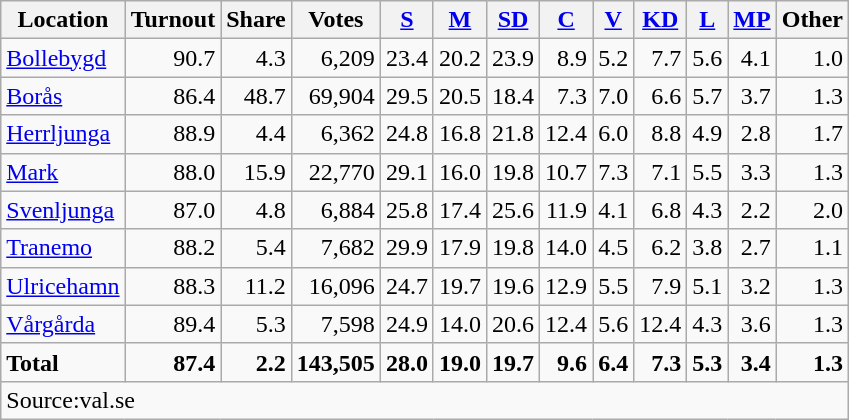<table class="wikitable sortable" style=text-align:right>
<tr>
<th>Location</th>
<th>Turnout</th>
<th>Share</th>
<th>Votes</th>
<th><a href='#'>S</a></th>
<th><a href='#'>M</a></th>
<th><a href='#'>SD</a></th>
<th><a href='#'>C</a></th>
<th><a href='#'>V</a></th>
<th><a href='#'>KD</a></th>
<th><a href='#'>L</a></th>
<th><a href='#'>MP</a></th>
<th>Other</th>
</tr>
<tr>
<td align=left><a href='#'>Bollebygd</a></td>
<td>90.7</td>
<td>4.3</td>
<td>6,209</td>
<td>23.4</td>
<td>20.2</td>
<td>23.9</td>
<td>8.9</td>
<td>5.2</td>
<td>7.7</td>
<td>5.6</td>
<td>4.1</td>
<td>1.0</td>
</tr>
<tr>
<td align=left><a href='#'>Borås</a></td>
<td>86.4</td>
<td>48.7</td>
<td>69,904</td>
<td>29.5</td>
<td>20.5</td>
<td>18.4</td>
<td>7.3</td>
<td>7.0</td>
<td>6.6</td>
<td>5.7</td>
<td>3.7</td>
<td>1.3</td>
</tr>
<tr>
<td align=left><a href='#'>Herrljunga</a></td>
<td>88.9</td>
<td>4.4</td>
<td>6,362</td>
<td>24.8</td>
<td>16.8</td>
<td>21.8</td>
<td>12.4</td>
<td>6.0</td>
<td>8.8</td>
<td>4.9</td>
<td>2.8</td>
<td>1.7</td>
</tr>
<tr>
<td align=left><a href='#'>Mark</a></td>
<td>88.0</td>
<td>15.9</td>
<td>22,770</td>
<td>29.1</td>
<td>16.0</td>
<td>19.8</td>
<td>10.7</td>
<td>7.3</td>
<td>7.1</td>
<td>5.5</td>
<td>3.3</td>
<td>1.3</td>
</tr>
<tr>
<td align=left><a href='#'>Svenljunga</a></td>
<td>87.0</td>
<td>4.8</td>
<td>6,884</td>
<td>25.8</td>
<td>17.4</td>
<td>25.6</td>
<td>11.9</td>
<td>4.1</td>
<td>6.8</td>
<td>4.3</td>
<td>2.2</td>
<td>2.0</td>
</tr>
<tr>
<td align=left><a href='#'>Tranemo</a></td>
<td>88.2</td>
<td>5.4</td>
<td>7,682</td>
<td>29.9</td>
<td>17.9</td>
<td>19.8</td>
<td>14.0</td>
<td>4.5</td>
<td>6.2</td>
<td>3.8</td>
<td>2.7</td>
<td>1.1</td>
</tr>
<tr>
<td align=left><a href='#'>Ulricehamn</a></td>
<td>88.3</td>
<td>11.2</td>
<td>16,096</td>
<td>24.7</td>
<td>19.7</td>
<td>19.6</td>
<td>12.9</td>
<td>5.5</td>
<td>7.9</td>
<td>5.1</td>
<td>3.2</td>
<td>1.3</td>
</tr>
<tr>
<td align=left><a href='#'>Vårgårda</a></td>
<td>89.4</td>
<td>5.3</td>
<td>7,598</td>
<td>24.9</td>
<td>14.0</td>
<td>20.6</td>
<td>12.4</td>
<td>5.6</td>
<td>12.4</td>
<td>4.3</td>
<td>3.6</td>
<td>1.3</td>
</tr>
<tr>
<td align=left><strong>Total</strong></td>
<td><strong>87.4</strong></td>
<td><strong>2.2</strong></td>
<td><strong>143,505</strong></td>
<td><strong>28.0</strong></td>
<td><strong>19.0</strong></td>
<td><strong>19.7</strong></td>
<td><strong>9.6</strong></td>
<td><strong>6.4</strong></td>
<td><strong>7.3</strong></td>
<td><strong>5.3</strong></td>
<td><strong>3.4</strong></td>
<td><strong>1.3</strong></td>
</tr>
<tr>
<td align=left colspan=13>Source:val.se</td>
</tr>
</table>
